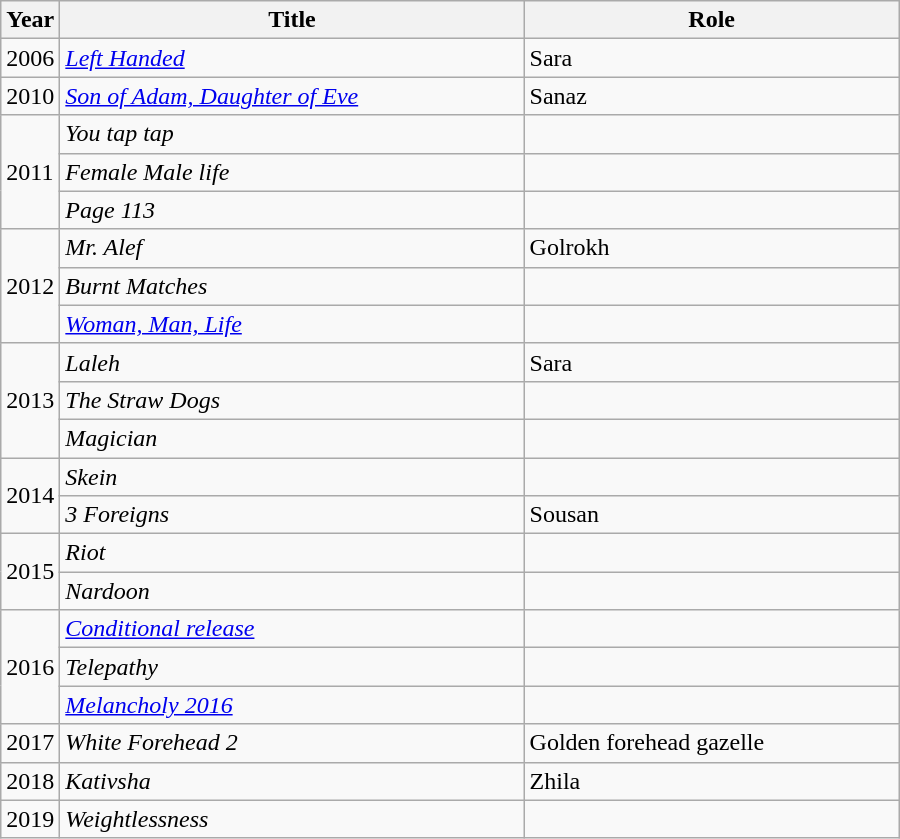<table class="wikitable" style="width:600px">
<tr>
<th width=10>Year</th>
<th>Title</th>
<th>Role</th>
</tr>
<tr>
<td>2006</td>
<td><em> <a href='#'>Left Handed</a> </em></td>
<td>Sara</td>
</tr>
<tr>
<td>2010</td>
<td><em> <a href='#'>Son of Adam, Daughter of Eve</a> </em></td>
<td>Sanaz</td>
</tr>
<tr>
<td rowspan="3">2011</td>
<td><em> You tap tap </em></td>
<td></td>
</tr>
<tr>
<td><em> Female Male life </em></td>
<td></td>
</tr>
<tr>
<td><em> Page 113 </em></td>
<td></td>
</tr>
<tr>
<td rowspan="3">2012</td>
<td><em> Mr. Alef </em></td>
<td>Golrokh</td>
</tr>
<tr>
<td><em> Burnt Matches </em></td>
<td></td>
</tr>
<tr>
<td><em><a href='#'>Woman, Man, Life</a></em></td>
<td></td>
</tr>
<tr>
<td rowspan=3>2013</td>
<td><em>Laleh</em></td>
<td>Sara</td>
</tr>
<tr>
<td><em> The Straw Dogs </em></td>
<td></td>
</tr>
<tr>
<td><em> Magician</em></td>
<td></td>
</tr>
<tr>
<td rowspan=2>2014</td>
<td><em> Skein </em></td>
<td></td>
</tr>
<tr>
<td><em>3 Foreigns</em></td>
<td>Sousan</td>
</tr>
<tr>
<td rowspan=2>2015</td>
<td><em>Riot</em></td>
<td></td>
</tr>
<tr>
<td><em> Nardoon </em></td>
<td></td>
</tr>
<tr>
<td rowspan=3>2016</td>
<td><em> <a href='#'>Conditional release</a> </em></td>
<td></td>
</tr>
<tr>
<td><em> Telepathy </em></td>
<td></td>
</tr>
<tr>
<td><em><a href='#'>Melancholy 2016</a></em></td>
<td></td>
</tr>
<tr>
<td>2017</td>
<td><em> White Forehead 2 </em></td>
<td>Golden forehead gazelle</td>
</tr>
<tr>
<td>2018</td>
<td><em> Kativsha </em></td>
<td>Zhila</td>
</tr>
<tr>
<td>2019</td>
<td><em>Weightlessness</em></td>
<td></td>
</tr>
</table>
